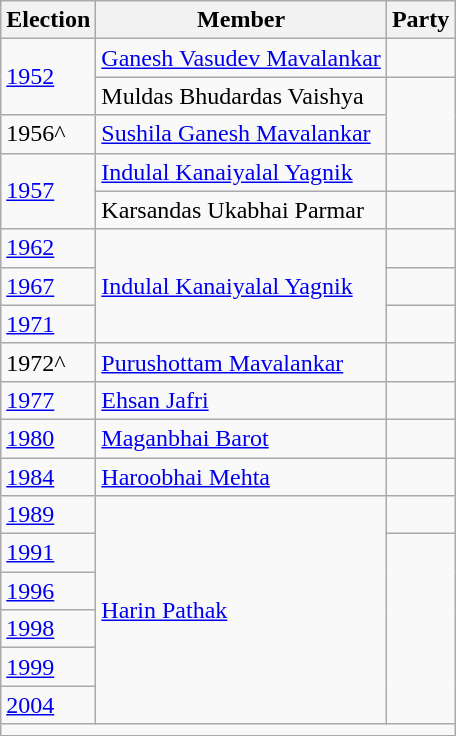<table class="wikitable sortable">
<tr>
<th>Election</th>
<th>Member</th>
<th colspan=2>Party</th>
</tr>
<tr>
<td rowspan=2><a href='#'>1952</a></td>
<td><a href='#'>Ganesh Vasudev Mavalankar</a></td>
<td></td>
</tr>
<tr>
<td>Muldas Bhudardas Vaishya</td>
</tr>
<tr>
<td>1956^</td>
<td><a href='#'>Sushila Ganesh Mavalankar</a></td>
</tr>
<tr>
<td rowspan=2><a href='#'>1957</a></td>
<td><a href='#'>Indulal Kanaiyalal Yagnik</a></td>
<td></td>
</tr>
<tr>
<td>Karsandas Ukabhai Parmar</td>
<td></td>
</tr>
<tr>
<td><a href='#'>1962</a></td>
<td rowspan=3><a href='#'>Indulal Kanaiyalal Yagnik</a></td>
<td></td>
</tr>
<tr>
<td><a href='#'>1967</a></td>
<td></td>
</tr>
<tr>
<td><a href='#'>1971</a></td>
<td></td>
</tr>
<tr>
<td>1972^</td>
<td><a href='#'>Purushottam Mavalankar</a></td>
<td></td>
</tr>
<tr>
<td><a href='#'>1977</a></td>
<td><a href='#'>Ehsan Jafri</a></td>
<td></td>
</tr>
<tr>
<td><a href='#'>1980</a></td>
<td><a href='#'>Maganbhai Barot</a></td>
<td></td>
</tr>
<tr>
<td><a href='#'>1984</a></td>
<td><a href='#'>Haroobhai Mehta</a></td>
<td></td>
</tr>
<tr>
<td><a href='#'>1989</a></td>
<td rowspan=6><a href='#'>Harin Pathak</a></td>
<td></td>
</tr>
<tr>
<td><a href='#'>1991</a></td>
</tr>
<tr>
<td><a href='#'>1996</a></td>
</tr>
<tr>
<td><a href='#'>1998</a></td>
</tr>
<tr>
<td><a href='#'>1999</a></td>
</tr>
<tr>
<td><a href='#'>2004</a></td>
</tr>
<tr>
<td colspan="4"></td>
</tr>
</table>
